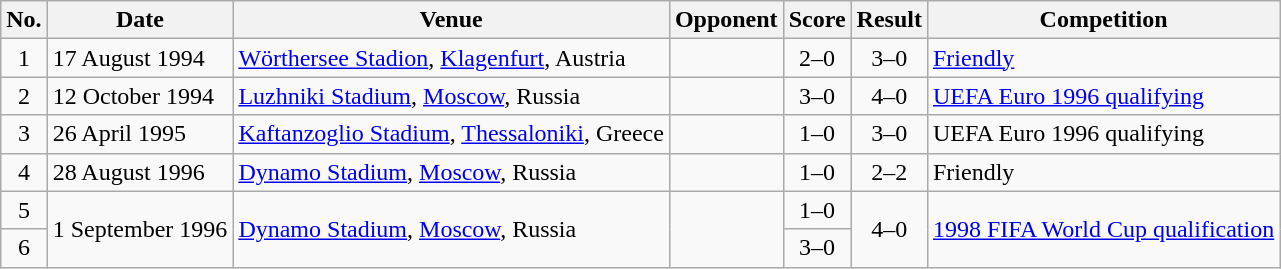<table class="wikitable sortable">
<tr>
<th scope="col">No.</th>
<th scope="col">Date</th>
<th scope="col">Venue</th>
<th scope="col">Opponent</th>
<th scope="col">Score</th>
<th scope="col">Result</th>
<th scope="col">Competition</th>
</tr>
<tr>
<td style="text-align:center">1</td>
<td>17 August 1994</td>
<td><a href='#'>Wörthersee Stadion</a>, <a href='#'>Klagenfurt</a>, Austria</td>
<td></td>
<td style="text-align:center">2–0</td>
<td style="text-align:center">3–0</td>
<td><a href='#'>Friendly</a></td>
</tr>
<tr>
<td style="text-align:center">2</td>
<td>12 October 1994</td>
<td><a href='#'>Luzhniki Stadium</a>, <a href='#'>Moscow</a>, Russia</td>
<td></td>
<td style="text-align:center">3–0</td>
<td style="text-align:center">4–0</td>
<td><a href='#'>UEFA Euro 1996 qualifying</a></td>
</tr>
<tr>
<td style="text-align:center">3</td>
<td>26 April 1995</td>
<td><a href='#'>Kaftanzoglio Stadium</a>, <a href='#'>Thessaloniki</a>, Greece</td>
<td></td>
<td style="text-align:center">1–0</td>
<td style="text-align:center">3–0</td>
<td>UEFA Euro 1996 qualifying</td>
</tr>
<tr>
<td style="text-align:center">4</td>
<td>28 August 1996</td>
<td><a href='#'>Dynamo Stadium</a>, <a href='#'>Moscow</a>, Russia</td>
<td></td>
<td style="text-align:center">1–0</td>
<td style="text-align:center">2–2</td>
<td>Friendly</td>
</tr>
<tr>
<td style="text-align:center">5</td>
<td rowspan="2">1 September 1996</td>
<td rowspan="2"><a href='#'>Dynamo Stadium</a>, <a href='#'>Moscow</a>, Russia</td>
<td rowspan="2"></td>
<td style="text-align:center">1–0</td>
<td rowspan="2" style="text-align:center">4–0</td>
<td rowspan="2"><a href='#'>1998 FIFA World Cup qualification</a></td>
</tr>
<tr>
<td style="text-align:center">6</td>
<td style="text-align:center">3–0</td>
</tr>
</table>
